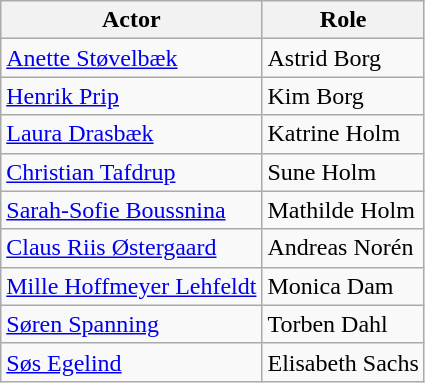<table class="wikitable">
<tr>
<th>Actor</th>
<th>Role</th>
</tr>
<tr>
<td><a href='#'>Anette Støvelbæk</a></td>
<td>Astrid Borg</td>
</tr>
<tr>
<td><a href='#'>Henrik Prip</a></td>
<td>Kim Borg</td>
</tr>
<tr>
<td><a href='#'>Laura Drasbæk</a></td>
<td>Katrine Holm</td>
</tr>
<tr>
<td><a href='#'>Christian Tafdrup</a></td>
<td>Sune Holm</td>
</tr>
<tr>
<td><a href='#'>Sarah-Sofie Boussnina</a></td>
<td>Mathilde Holm</td>
</tr>
<tr>
<td><a href='#'>Claus Riis Østergaard</a></td>
<td>Andreas Norén</td>
</tr>
<tr>
<td><a href='#'>Mille Hoffmeyer Lehfeldt</a></td>
<td>Monica Dam</td>
</tr>
<tr>
<td><a href='#'>Søren Spanning</a></td>
<td>Torben Dahl</td>
</tr>
<tr>
<td><a href='#'>Søs Egelind</a></td>
<td>Elisabeth Sachs</td>
</tr>
</table>
